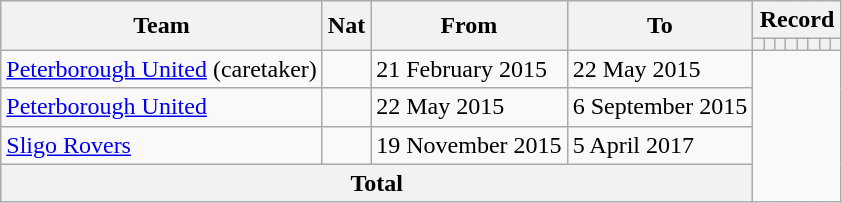<table class="wikitable" style="text-align: center">
<tr>
<th rowspan="2">Team</th>
<th rowspan="2">Nat</th>
<th rowspan="2">From</th>
<th rowspan="2">To</th>
<th colspan="9">Record</th>
</tr>
<tr>
<th></th>
<th></th>
<th></th>
<th></th>
<th></th>
<th></th>
<th></th>
<th></th>
</tr>
<tr>
<td align=left><a href='#'>Peterborough United</a> (caretaker)</td>
<td></td>
<td align=left>21 February 2015</td>
<td align=left>22 May 2015<br></td>
</tr>
<tr>
<td align=left><a href='#'>Peterborough United</a></td>
<td></td>
<td align=left>22 May 2015</td>
<td align=left>6 September 2015<br></td>
</tr>
<tr>
<td align=left><a href='#'>Sligo Rovers</a></td>
<td></td>
<td align=left>19 November 2015</td>
<td align=left>5 April 2017<br></td>
</tr>
<tr>
<th colspan="4">Total<br></th>
</tr>
</table>
